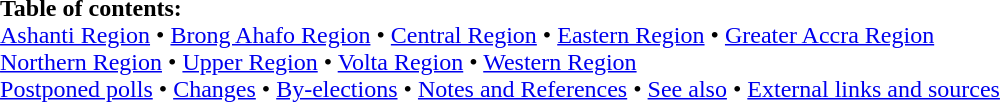<table border="0" id="toc" style="margin: 0 auto;" align=center>
<tr>
<td><strong>Table of contents:</strong><br><a href='#'>Ashanti Region</a> • <a href='#'>Brong Ahafo Region</a> • <a href='#'>Central Region</a> • <a href='#'>Eastern Region</a> • <a href='#'>Greater Accra Region</a><br><a href='#'>Northern Region</a> • <a href='#'>Upper Region</a> • <a href='#'>Volta Region</a> • <a href='#'>Western Region</a><br><a href='#'>Postponed polls</a> • <a href='#'>Changes</a> • <a href='#'>By-elections</a> • <a href='#'>Notes and References</a> • <a href='#'>See also</a> • <a href='#'>External links and sources</a></td>
</tr>
</table>
